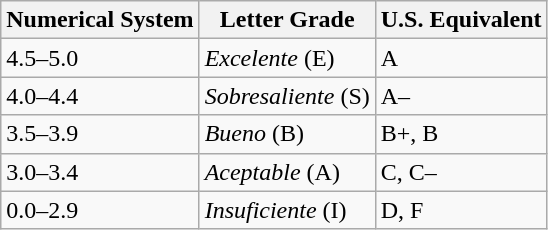<table class="wikitable">
<tr>
<th>Numerical System</th>
<th>Letter Grade</th>
<th>U.S. Equivalent</th>
</tr>
<tr>
<td>4.5–5.0</td>
<td><em>Excelente</em> (E)</td>
<td>A</td>
</tr>
<tr>
<td>4.0–4.4</td>
<td><em>Sobresaliente</em> (S)</td>
<td>A–</td>
</tr>
<tr>
<td>3.5–3.9</td>
<td><em>Bueno</em> (B)</td>
<td>B+, B</td>
</tr>
<tr>
<td>3.0–3.4</td>
<td><em>Aceptable</em> (A)</td>
<td>C, C–</td>
</tr>
<tr>
<td>0.0–2.9</td>
<td><em>Insuficiente</em>  (I)</td>
<td>D, F</td>
</tr>
</table>
